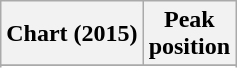<table class="wikitable sortable plainrowheaders" style="text-align:center">
<tr>
<th scope="col">Chart (2015)</th>
<th scope="col">Peak<br>position</th>
</tr>
<tr>
</tr>
<tr>
</tr>
</table>
